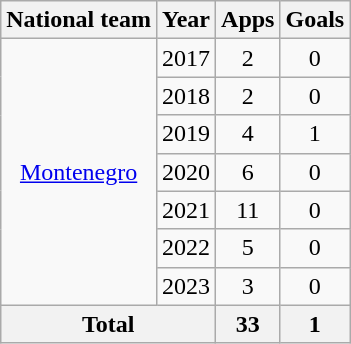<table class=wikitable style=text-align:center>
<tr>
<th>National team</th>
<th>Year</th>
<th>Apps</th>
<th>Goals</th>
</tr>
<tr>
<td rowspan="7"><a href='#'>Montenegro</a></td>
<td>2017</td>
<td>2</td>
<td>0</td>
</tr>
<tr>
<td>2018</td>
<td>2</td>
<td>0</td>
</tr>
<tr>
<td>2019</td>
<td>4</td>
<td>1</td>
</tr>
<tr>
<td>2020</td>
<td>6</td>
<td>0</td>
</tr>
<tr>
<td>2021</td>
<td>11</td>
<td>0</td>
</tr>
<tr>
<td>2022</td>
<td>5</td>
<td>0</td>
</tr>
<tr>
<td>2023</td>
<td>3</td>
<td>0</td>
</tr>
<tr>
<th colspan="2">Total</th>
<th>33</th>
<th>1</th>
</tr>
</table>
